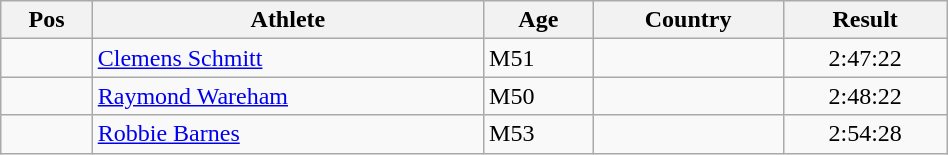<table class="wikitable"  style="text-align:center; width:50%;">
<tr>
<th>Pos</th>
<th>Athlete</th>
<th>Age</th>
<th>Country</th>
<th>Result</th>
</tr>
<tr>
<td align=center></td>
<td align=left><a href='#'>Clemens Schmitt</a></td>
<td align=left>M51</td>
<td align=left></td>
<td>2:47:22</td>
</tr>
<tr>
<td align=center></td>
<td align=left><a href='#'>Raymond Wareham</a></td>
<td align=left>M50</td>
<td align=left></td>
<td>2:48:22</td>
</tr>
<tr>
<td align=center></td>
<td align=left><a href='#'>Robbie Barnes</a></td>
<td align=left>M53</td>
<td align=left></td>
<td>2:54:28</td>
</tr>
</table>
